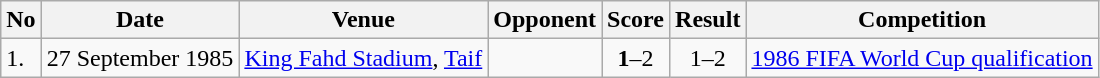<table class="wikitable" style="font-size:100%;">
<tr>
<th>No</th>
<th>Date</th>
<th>Venue</th>
<th>Opponent</th>
<th>Score</th>
<th>Result</th>
<th>Competition</th>
</tr>
<tr>
<td>1.</td>
<td>27 September 1985</td>
<td><a href='#'>King Fahd Stadium</a>, <a href='#'>Taif</a></td>
<td></td>
<td align=center><strong>1</strong>–2</td>
<td align=center>1–2</td>
<td><a href='#'>1986 FIFA World Cup qualification</a></td>
</tr>
</table>
